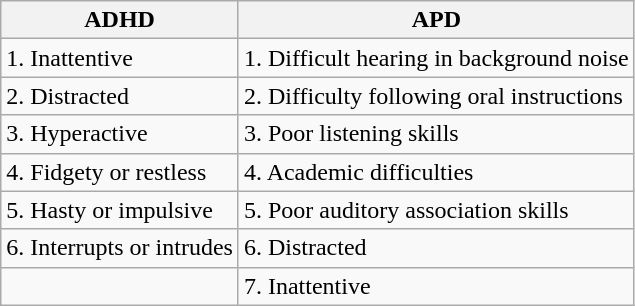<table class="wikitable">
<tr>
<th>ADHD</th>
<th>APD</th>
</tr>
<tr>
<td>1. Inattentive</td>
<td>1. Difficult hearing in background noise</td>
</tr>
<tr>
<td>2. Distracted</td>
<td>2. Difficulty following oral instructions</td>
</tr>
<tr>
<td>3. Hyperactive</td>
<td>3. Poor listening skills</td>
</tr>
<tr>
<td>4. Fidgety or restless</td>
<td>4. Academic difficulties</td>
</tr>
<tr>
<td>5. Hasty or impulsive</td>
<td>5. Poor auditory association skills</td>
</tr>
<tr>
<td>6. Interrupts or intrudes</td>
<td>6. Distracted</td>
</tr>
<tr>
<td></td>
<td>7. Inattentive</td>
</tr>
</table>
